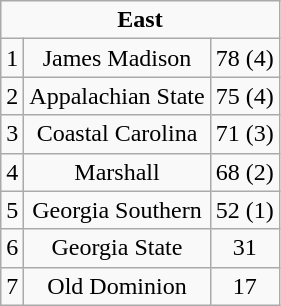<table class="wikitable" style="display: inline-table;">
<tr align="center">
<td align="center" Colspan="3"><strong>East</strong><br></td>
</tr>
<tr align="center">
<td>1</td>
<td>James Madison</td>
<td>78 (4)</td>
</tr>
<tr align="center">
<td>2</td>
<td>Appalachian State</td>
<td>75 (4)</td>
</tr>
<tr align="center">
<td>3</td>
<td>Coastal Carolina</td>
<td>71 (3)</td>
</tr>
<tr align="center">
<td>4</td>
<td>Marshall</td>
<td>68 (2)</td>
</tr>
<tr align="center">
<td>5</td>
<td>Georgia Southern</td>
<td>52 (1)</td>
</tr>
<tr align="center">
<td>6</td>
<td>Georgia State</td>
<td>31</td>
</tr>
<tr align="center">
<td>7</td>
<td>Old Dominion</td>
<td>17</td>
</tr>
</table>
